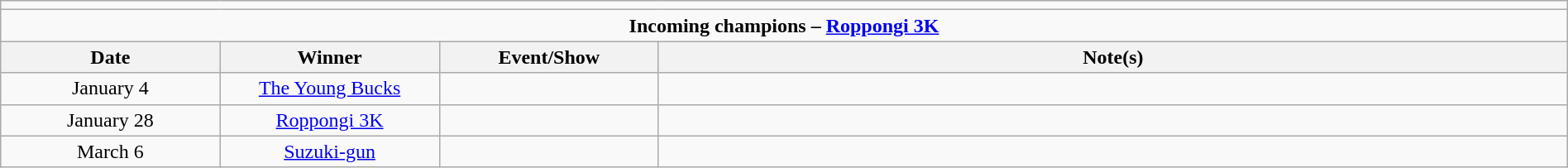<table class="wikitable" style="text-align:center; width:100%;">
<tr>
<td colspan="5"></td>
</tr>
<tr>
<td colspan="5"><strong>Incoming champions – <a href='#'>Roppongi 3K</a> </strong></td>
</tr>
<tr>
<th width=14%>Date</th>
<th width=14%>Winner</th>
<th width=14%>Event/Show</th>
<th width=58%>Note(s)</th>
</tr>
<tr>
<td>January 4</td>
<td><a href='#'>The Young Bucks</a><br></td>
<td></td>
<td align=left></td>
</tr>
<tr>
<td>January 28</td>
<td><a href='#'>Roppongi 3K</a><br></td>
<td></td>
<td align=left></td>
</tr>
<tr>
<td>March 6</td>
<td><a href='#'>Suzuki-gun</a><br></td>
<td></td>
<td align=left></td>
</tr>
</table>
